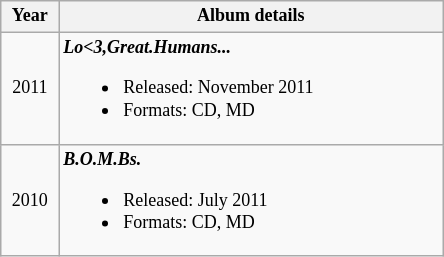<table class="wikitable" style="font-size: 9pt">
<tr>
<th width="33">Year</th>
<th width="250">Album details</th>
</tr>
<tr>
<td align=center>2011</td>
<td><strong><em>Lo<3,Great.Humans...</em></strong><br><ul><li>Released: November 2011</li><li>Formats: CD, MD</li></ul></td>
</tr>
<tr>
<td align=center>2010</td>
<td><strong><em>B.O.M.Bs.</em></strong><br><ul><li>Released: July 2011</li><li>Formats: CD, MD</li></ul></td>
</tr>
</table>
